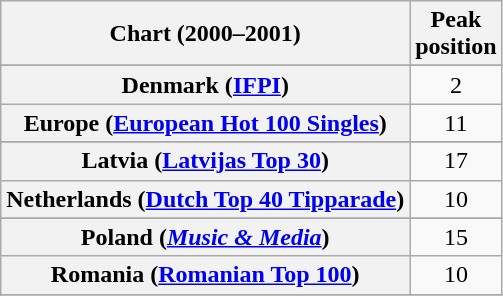<table class="wikitable sortable plainrowheaders" style="text-align:center">
<tr>
<th scope="col">Chart (2000–2001)</th>
<th scope="col">Peak<br>position</th>
</tr>
<tr>
</tr>
<tr>
<th scope="row">Denmark (<a href='#'>IFPI</a>)</th>
<td>2</td>
</tr>
<tr>
<th scope="row">Europe (<a href='#'>European Hot 100 Singles</a>)</th>
<td>11</td>
</tr>
<tr>
</tr>
<tr>
</tr>
<tr>
<th scope="row">Latvia (<a href='#'>Latvijas Top 30</a>)</th>
<td align="center">17</td>
</tr>
<tr>
<th scope="row">Netherlands (<a href='#'>Dutch Top 40 Tipparade</a>)</th>
<td>10</td>
</tr>
<tr>
</tr>
<tr>
</tr>
<tr>
<th scope="row">Poland (<em><a href='#'>Music & Media</a></em>)</th>
<td>15</td>
</tr>
<tr>
<th scope="row">Romania (<a href='#'>Romanian Top 100</a>)</th>
<td>10</td>
</tr>
<tr>
</tr>
<tr>
</tr>
<tr>
</tr>
</table>
